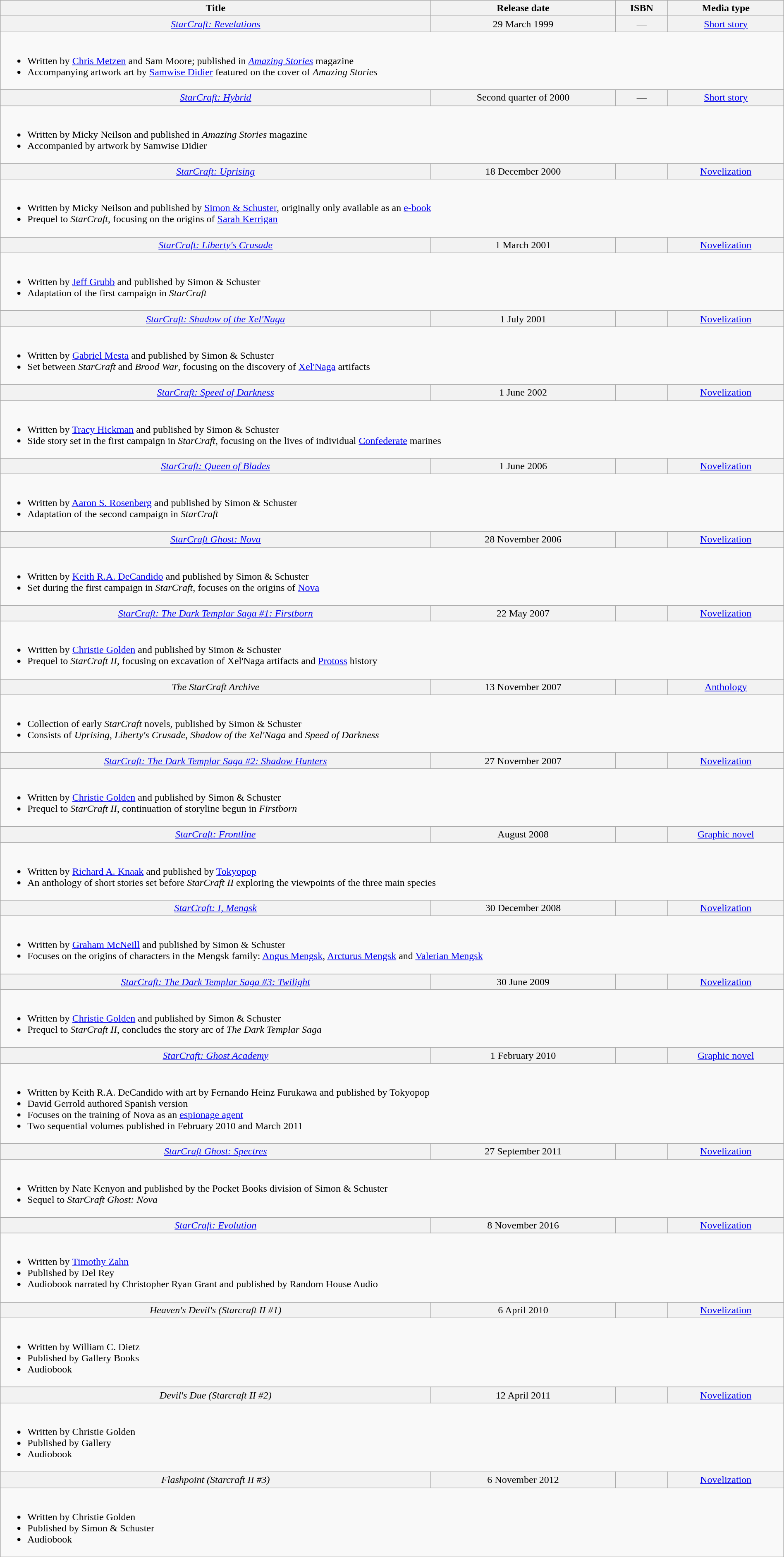<table class="wikitable" width="100%">
<tr style="text-align: center;">
<th>Title</th>
<th>Release date</th>
<th>ISBN</th>
<th>Media type</th>
</tr>
<tr bgcolor="#F2F2F2" align="center">
<td><em><a href='#'>StarCraft: Revelations</a></em></td>
<td>29 March 1999</td>
<td>—</td>
<td><a href='#'>Short story</a></td>
</tr>
<tr>
<td colspan="4" style="border: none; vertical-align: top;"><br><ul><li>Written by <a href='#'>Chris Metzen</a> and Sam Moore; published in <em><a href='#'>Amazing Stories</a></em> magazine</li><li>Accompanying artwork art by <a href='#'>Samwise Didier</a> featured on the cover of <em>Amazing Stories</em></li></ul></td>
</tr>
<tr bgcolor="#F2F2F2" align="center">
<td><em><a href='#'>StarCraft: Hybrid</a></em></td>
<td>Second quarter of 2000</td>
<td>—</td>
<td><a href='#'>Short story</a></td>
</tr>
<tr>
<td colspan="4" style="border: none; vertical-align: top;"><br><ul><li>Written by Micky Neilson and published in <em>Amazing Stories</em> magazine</li><li>Accompanied by artwork by Samwise Didier</li></ul></td>
</tr>
<tr bgcolor="#F2F2F2" align="center">
<td><em><a href='#'>StarCraft: Uprising</a></em></td>
<td>18 December 2000</td>
<td></td>
<td><a href='#'>Novelization</a></td>
</tr>
<tr>
<td colspan="4" style="border: none; vertical-align: top;"><br><ul><li>Written by Micky Neilson and published by <a href='#'>Simon & Schuster</a>, originally only available as an <a href='#'>e-book</a></li><li>Prequel to <em>StarCraft</em>, focusing on the origins of <a href='#'>Sarah Kerrigan</a></li></ul></td>
</tr>
<tr bgcolor="#F2F2F2" align="center">
<td><em><a href='#'>StarCraft: Liberty's Crusade</a></em></td>
<td>1 March 2001</td>
<td></td>
<td><a href='#'>Novelization</a></td>
</tr>
<tr>
<td colspan="4" style="border: none; vertical-align: top;"><br><ul><li>Written by <a href='#'>Jeff Grubb</a> and published by Simon & Schuster</li><li>Adaptation of the first campaign in <em>StarCraft</em></li></ul></td>
</tr>
<tr bgcolor="#F2F2F2" align="center">
<td><em><a href='#'>StarCraft: Shadow of the Xel'Naga</a></em></td>
<td>1 July 2001</td>
<td></td>
<td><a href='#'>Novelization</a></td>
</tr>
<tr>
<td colspan="4" style="border: none; vertical-align: top;"><br><ul><li>Written by <a href='#'>Gabriel Mesta</a> and published by Simon & Schuster</li><li>Set between <em>StarCraft</em> and <em>Brood War</em>, focusing on the discovery of <a href='#'>Xel'Naga</a> artifacts</li></ul></td>
</tr>
<tr bgcolor="#F2F2F2" align="center">
<td><em><a href='#'>StarCraft: Speed of Darkness</a></em></td>
<td>1 June 2002</td>
<td></td>
<td><a href='#'>Novelization</a></td>
</tr>
<tr>
<td colspan="4" style="border: none; vertical-align: top;"><br><ul><li>Written by <a href='#'>Tracy Hickman</a> and published by Simon & Schuster</li><li>Side story set in the first campaign in <em>StarCraft</em>, focusing on the lives of individual <a href='#'>Confederate</a> marines</li></ul></td>
</tr>
<tr bgcolor="#F2F2F2" align="center">
<td><em><a href='#'>StarCraft: Queen of Blades</a></em></td>
<td>1 June 2006</td>
<td></td>
<td><a href='#'>Novelization</a></td>
</tr>
<tr>
<td colspan="4" style="border: none; vertical-align: top;"><br><ul><li>Written by <a href='#'>Aaron S. Rosenberg</a> and published by Simon & Schuster</li><li>Adaptation of the second campaign in <em>StarCraft</em></li></ul></td>
</tr>
<tr bgcolor="#F2F2F2" align="center">
</tr>
<tr bgcolor="#F2F2F2" align="center">
<td><em><a href='#'>StarCraft Ghost: Nova</a></em></td>
<td>28 November 2006</td>
<td></td>
<td><a href='#'>Novelization</a></td>
</tr>
<tr>
<td colspan="4" style="border: none; vertical-align: top;"><br><ul><li>Written by <a href='#'>Keith R.A. DeCandido</a> and published by Simon & Schuster</li><li>Set during the first campaign in <em>StarCraft</em>, focuses on the origins of <a href='#'>Nova</a></li></ul></td>
</tr>
<tr bgcolor="#F2F2F2" align="center">
<td><em><a href='#'>StarCraft: The Dark Templar Saga #1: Firstborn</a></em></td>
<td>22 May 2007</td>
<td></td>
<td><a href='#'>Novelization</a></td>
</tr>
<tr>
<td colspan="4" style="border: none; vertical-align: top;"><br><ul><li>Written by <a href='#'>Christie Golden</a> and published by Simon & Schuster</li><li>Prequel to <em>StarCraft II</em>, focusing on excavation of Xel'Naga artifacts and <a href='#'>Protoss</a> history</li></ul></td>
</tr>
<tr bgcolor="#F2F2F2" align="center">
<td><em>The StarCraft Archive</em></td>
<td>13 November 2007</td>
<td></td>
<td><a href='#'>Anthology</a></td>
</tr>
<tr>
<td colspan="4" style="border: none; vertical-align: top;"><br><ul><li>Collection of early <em>StarCraft</em> novels, published by Simon & Schuster</li><li>Consists of <em>Uprising</em>, <em>Liberty's Crusade</em>, <em>Shadow of the Xel'Naga</em> and <em>Speed of Darkness</em></li></ul></td>
</tr>
<tr bgcolor="#F2F2F2" align="center">
<td><em><a href='#'>StarCraft: The Dark Templar Saga #2: Shadow Hunters</a></em></td>
<td>27 November 2007</td>
<td></td>
<td><a href='#'>Novelization</a></td>
</tr>
<tr>
<td colspan="4" style="border: none; vertical-align: top;"><br><ul><li>Written by <a href='#'>Christie Golden</a> and published by Simon & Schuster</li><li>Prequel to <em>StarCraft II</em>, continuation of storyline begun in <em>Firstborn</em></li></ul></td>
</tr>
<tr bgcolor="#F2F2F2" align="center">
<td><em><a href='#'>StarCraft: Frontline</a></em></td>
<td>August 2008</td>
<td></td>
<td><a href='#'>Graphic novel</a></td>
</tr>
<tr>
<td colspan="4" style="border: none; vertical-align: top;"><br><ul><li>Written by <a href='#'>Richard A. Knaak</a> and published by <a href='#'>Tokyopop</a></li><li>An anthology of short stories set before <em>StarCraft II</em> exploring the viewpoints of the three main species</li></ul></td>
</tr>
<tr bgcolor="#F2F2F2" align="center">
<td><em><a href='#'>StarCraft: I, Mengsk</a></em></td>
<td>30 December 2008</td>
<td></td>
<td><a href='#'>Novelization</a></td>
</tr>
<tr>
<td colspan="4" style="border: none; vertical-align: top;"><br><ul><li>Written by <a href='#'>Graham McNeill</a> and published by Simon & Schuster</li><li>Focuses on the origins of characters in the Mengsk family: <a href='#'>Angus Mengsk</a>, <a href='#'>Arcturus Mengsk</a> and <a href='#'>Valerian Mengsk</a></li></ul></td>
</tr>
<tr bgcolor="#F2F2F2" align="center">
<td><em><a href='#'>StarCraft: The Dark Templar Saga #3: Twilight</a></em></td>
<td>30 June 2009</td>
<td></td>
<td><a href='#'>Novelization</a></td>
</tr>
<tr>
<td colspan="4" style="border: none; vertical-align: top;"><br><ul><li>Written by <a href='#'>Christie Golden</a> and published by Simon & Schuster</li><li>Prequel to <em>StarCraft II</em>, concludes the story arc of <em>The Dark Templar Saga</em></li></ul></td>
</tr>
<tr bgcolor="#F2F2F2" align="center">
<td><em><a href='#'>StarCraft: Ghost Academy</a></em></td>
<td>1 February 2010 </td>
<td></td>
<td><a href='#'>Graphic novel</a></td>
</tr>
<tr>
<td colspan="4" style="border: none; vertical-align: top;"><br><ul><li>Written by Keith R.A. DeCandido with art by Fernando Heinz Furukawa and published by Tokyopop</li><li>David Gerrold authored Spanish version</li><li>Focuses on the training of Nova as an <a href='#'>espionage agent</a></li><li>Two sequential volumes published in February 2010 and March 2011</li></ul></td>
</tr>
<tr bgcolor="#F2F2F2" align="center">
<td><em><a href='#'>StarCraft Ghost: Spectres</a></em></td>
<td>27 September 2011</td>
<td></td>
<td><a href='#'>Novelization</a></td>
</tr>
<tr>
<td colspan="4" style="border: none; vertical-align: top;"><br><ul><li>Written by Nate Kenyon and published by the Pocket Books division of Simon & Schuster</li><li>Sequel to <em>StarCraft Ghost: Nova</em></li></ul></td>
</tr>
<tr bgcolor="#F2F2F2" align="center">
<td><em><a href='#'>StarCraft: Evolution</a></em></td>
<td>8 November 2016</td>
<td></td>
<td><a href='#'>Novelization</a></td>
</tr>
<tr>
<td colspan="4" style="border: none; vertical-align: top;"><br><ul><li>Written by <a href='#'>Timothy Zahn</a></li><li>Published by Del Rey</li><li>Audiobook narrated by Christopher Ryan Grant and published by Random House Audio</li></ul></td>
</tr>
<tr bgcolor="#F2F2F2" align="center">
<td><em>Heaven's Devil's (Starcraft II #1)</em></td>
<td>6 April 2010</td>
<td></td>
<td><a href='#'>Novelization</a></td>
</tr>
<tr>
<td colspan="4" style="border: none; vertical-align: top;"><br><ul><li>Written by William C. Dietz</li><li>Published by Gallery Books</li><li>Audiobook</li></ul></td>
</tr>
<tr bgcolor="#F2F2F2" align="center">
<td><em>Devil's Due (Starcraft II #2)</em></td>
<td>12 April 2011</td>
<td></td>
<td><a href='#'>Novelization</a></td>
</tr>
<tr>
<td colspan="4" style="border: none; vertical-align: top;"><br><ul><li>Written by Christie Golden</li><li>Published by Gallery</li><li>Audiobook</li></ul></td>
</tr>
<tr bgcolor="#F2F2F2" align="center">
<td><em>Flashpoint (Starcraft II #3)</em></td>
<td>6 November 2012</td>
<td></td>
<td><a href='#'>Novelization</a></td>
</tr>
<tr>
<td colspan="4" style="border: none; vertical-align: top;"><br><ul><li>Written by Christie Golden</li><li>Published by Simon & Schuster</li><li>Audiobook</li></ul></td>
</tr>
</table>
